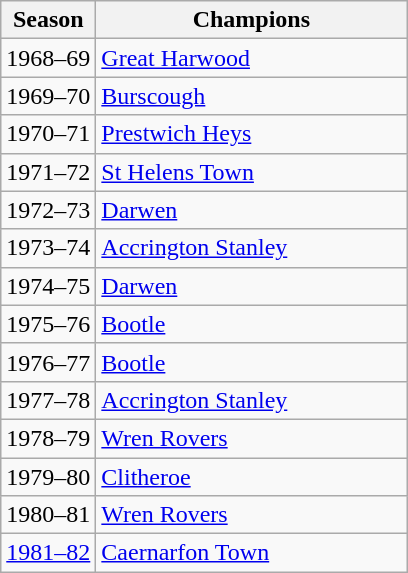<table class=wikitable style=text-align:left>
<tr>
<th>Season</th>
<th width=200>Champions</th>
</tr>
<tr>
<td>1968–69</td>
<td><a href='#'>Great Harwood</a></td>
</tr>
<tr>
<td>1969–70</td>
<td><a href='#'>Burscough</a></td>
</tr>
<tr>
<td>1970–71</td>
<td><a href='#'>Prestwich Heys</a></td>
</tr>
<tr>
<td>1971–72</td>
<td><a href='#'>St Helens Town</a></td>
</tr>
<tr>
<td>1972–73</td>
<td><a href='#'>Darwen</a></td>
</tr>
<tr>
<td>1973–74</td>
<td><a href='#'>Accrington Stanley</a></td>
</tr>
<tr>
<td>1974–75</td>
<td><a href='#'>Darwen</a></td>
</tr>
<tr>
<td>1975–76</td>
<td><a href='#'>Bootle</a></td>
</tr>
<tr>
<td>1976–77</td>
<td><a href='#'>Bootle</a></td>
</tr>
<tr>
<td>1977–78</td>
<td><a href='#'>Accrington Stanley</a></td>
</tr>
<tr>
<td>1978–79</td>
<td><a href='#'>Wren Rovers</a></td>
</tr>
<tr>
<td>1979–80</td>
<td><a href='#'>Clitheroe</a></td>
</tr>
<tr>
<td>1980–81</td>
<td><a href='#'>Wren Rovers</a></td>
</tr>
<tr>
<td><a href='#'>1981–82</a></td>
<td><a href='#'>Caernarfon Town</a></td>
</tr>
</table>
